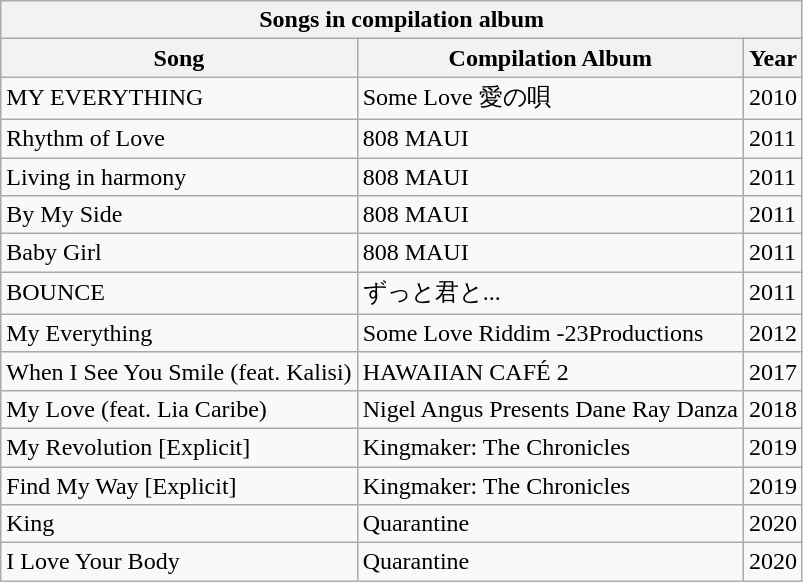<table class="wikitable sortable">
<tr>
<th colspan="3">Songs in compilation album</th>
</tr>
<tr>
<th>Song</th>
<th>Compilation Album</th>
<th>Year</th>
</tr>
<tr>
<td>MY EVERYTHING</td>
<td>Some Love 愛の唄</td>
<td>2010</td>
</tr>
<tr>
<td>Rhythm of Love</td>
<td>808 MAUI</td>
<td>2011</td>
</tr>
<tr>
<td>Living in harmony</td>
<td>808 MAUI</td>
<td>2011</td>
</tr>
<tr>
<td>By My Side</td>
<td>808 MAUI</td>
<td>2011</td>
</tr>
<tr>
<td>Baby Girl</td>
<td>808 MAUI</td>
<td>2011</td>
</tr>
<tr>
<td>BOUNCE</td>
<td>ずっと君と...</td>
<td>2011</td>
</tr>
<tr>
<td>My Everything</td>
<td>Some Love Riddim -23Productions</td>
<td>2012</td>
</tr>
<tr>
<td>When I See You Smile (feat. Kalisi)</td>
<td>HAWAIIAN CAFÉ 2</td>
<td>2017</td>
</tr>
<tr>
<td>My Love (feat. Lia Caribe)</td>
<td>Nigel Angus Presents Dane Ray Danza</td>
<td>2018</td>
</tr>
<tr>
<td>My Revolution [Explicit]</td>
<td>Kingmaker: The Chronicles</td>
<td>2019</td>
</tr>
<tr>
<td>Find My Way [Explicit]</td>
<td>Kingmaker: The Chronicles</td>
<td>2019</td>
</tr>
<tr>
<td>King</td>
<td>Quarantine</td>
<td>2020</td>
</tr>
<tr>
<td>I Love Your Body</td>
<td>Quarantine</td>
<td>2020</td>
</tr>
</table>
